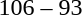<table style="text-align:center;">
<tr>
<th width=200></th>
<th width=100></th>
<th width=200></th>
<th></th>
</tr>
<tr>
<td align=right><strong></strong></td>
<td>106 – 93</td>
<td align=left></td>
</tr>
</table>
